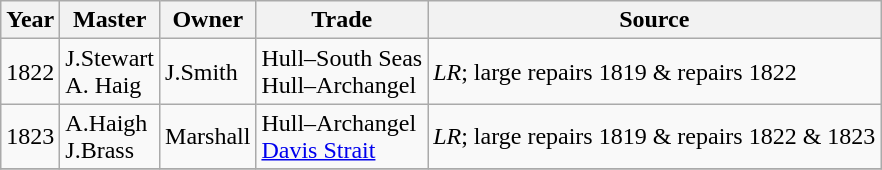<table class="wikitable">
<tr>
<th>Year</th>
<th>Master</th>
<th>Owner</th>
<th>Trade</th>
<th>Source</th>
</tr>
<tr>
<td>1822</td>
<td>J.Stewart<br>A. Haig</td>
<td>J.Smith</td>
<td>Hull–South Seas<br>Hull–Archangel</td>
<td><em>LR</em>; large repairs 1819 & repairs 1822</td>
</tr>
<tr>
<td>1823</td>
<td>A.Haigh<br>J.Brass</td>
<td>Marshall</td>
<td>Hull–Archangel<br><a href='#'>Davis Strait</a></td>
<td><em>LR</em>; large repairs 1819 & repairs 1822 & 1823</td>
</tr>
<tr>
</tr>
</table>
